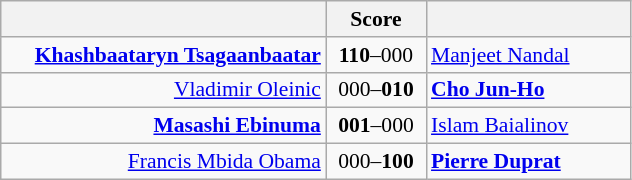<table class="wikitable" style="text-align: center; font-size:90% ">
<tr>
<th align="right" width="210"></th>
<th width="60">Score</th>
<th align="left" width="130"></th>
</tr>
<tr>
<td align=right><strong><a href='#'>Khashbaataryn Tsagaanbaatar</a></strong> </td>
<td align=center><strong>110</strong>–000</td>
<td align=left> <a href='#'>Manjeet Nandal</a></td>
</tr>
<tr>
<td align=right><a href='#'>Vladimir Oleinic</a> </td>
<td align=center>000–<strong>010</strong></td>
<td align=left> <strong><a href='#'>Cho Jun-Ho</a></strong></td>
</tr>
<tr>
<td align=right><strong><a href='#'>Masashi Ebinuma</a></strong> </td>
<td align=center><strong>001</strong>–000</td>
<td align=left> <a href='#'>Islam Baialinov</a></td>
</tr>
<tr>
<td align=right><a href='#'>Francis Mbida Obama</a> </td>
<td align=center>000–<strong>100</strong></td>
<td align=left> <strong><a href='#'>Pierre Duprat</a></strong></td>
</tr>
</table>
